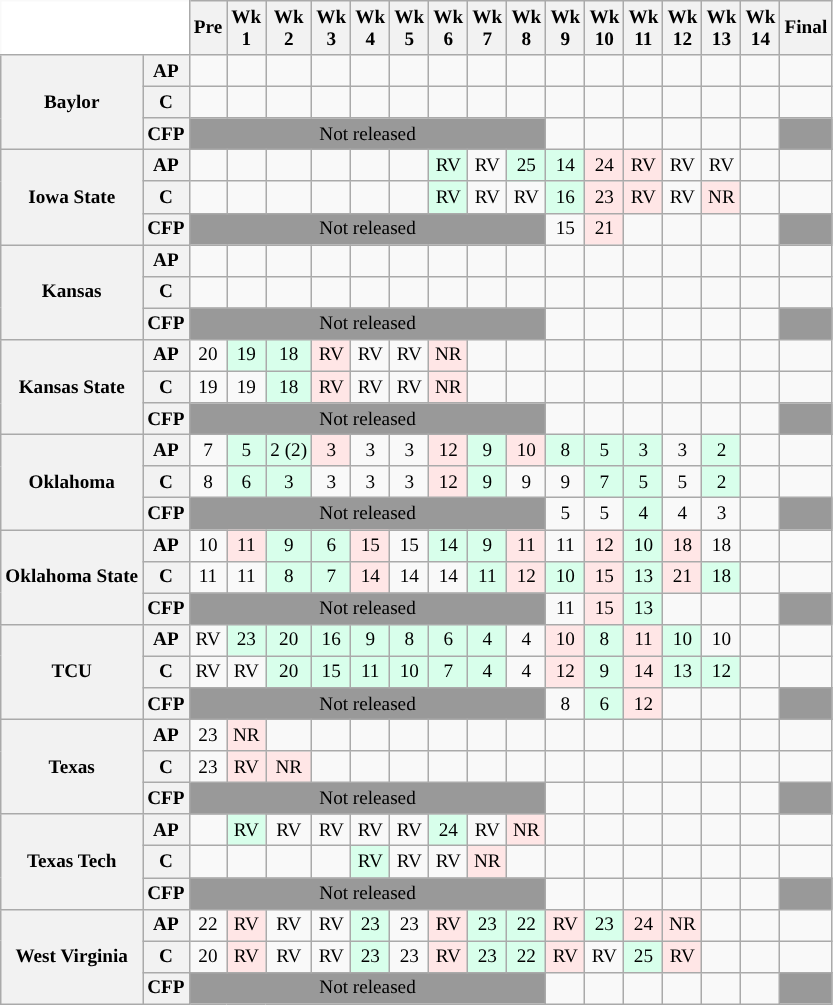<table class="wikitable" style="white-space:nowrap;font-size:80%;">
<tr>
<th colspan=2 style="background:white; border-top-style:hidden; border-left-style:hidden;"> </th>
<th>Pre</th>
<th>Wk<br>1</th>
<th>Wk<br>2</th>
<th>Wk<br>3</th>
<th>Wk<br>4</th>
<th>Wk<br>5</th>
<th>Wk<br>6</th>
<th>Wk<br>7</th>
<th>Wk<br>8</th>
<th>Wk<br>9</th>
<th>Wk<br>10</th>
<th>Wk<br>11</th>
<th>Wk<br>12</th>
<th>Wk<br>13</th>
<th>Wk<br>14</th>
<th>Final</th>
</tr>
<tr style="text-align:center;">
<th rowspan=3><strong>Baylor</strong></th>
<th>AP</th>
<td style="background:#;"></td>
<td style="background:#;"></td>
<td style="background:#;"></td>
<td style="background:#;"></td>
<td style="background:#;"></td>
<td style="background:#;"></td>
<td style="background:#;"></td>
<td style="background:#;"></td>
<td style="background:#;"></td>
<td style="background:#;"></td>
<td style="background:#;"></td>
<td style="background:#;"></td>
<td style="background:#;"></td>
<td style="background:#;"></td>
<td style="background:#;"></td>
<td style="background:#;"></td>
</tr>
<tr style="text-align:center;">
<th>C</th>
<td style="background:#;"></td>
<td style="background:#;"></td>
<td style="background:#;"></td>
<td style="background:#;"></td>
<td style="background:#;"></td>
<td style="background:#;"></td>
<td style="background:#;"></td>
<td style="background:#;"></td>
<td style="background:#;"></td>
<td style="background:#;"></td>
<td style="background:#;"></td>
<td style="background:#;"></td>
<td style="background:#;"></td>
<td style="background:#;"></td>
<td style="background:#;"></td>
<td style="background:#;"></td>
</tr>
<tr style="text-align:center;">
<th>CFP</th>
<td colspan=9 style="background:#999;">Not released</td>
<td style="background:#;"></td>
<td style="background:#;"></td>
<td style="background:#;"></td>
<td style="background:#;"></td>
<td style="background:#;"></td>
<td style="background:#;"></td>
<td style="background:#999;"></td>
</tr>
<tr style="text-align:center;">
<th rowspan=3><strong>Iowa State</strong></th>
<th>AP</th>
<td style="background:#;"></td>
<td style="background:#;"></td>
<td style="background:#;"></td>
<td style="background:#;"></td>
<td style="background:#;"></td>
<td style="background:#;"></td>
<td style="background:#D8FFEB;">RV</td>
<td style="background:#;">RV</td>
<td style="background:#D8FFEB;">25</td>
<td style="background:#D8FFEB;">14</td>
<td style="background:#FFE6E6;">24</td>
<td style="background:#FFE6E6;">RV</td>
<td style="background:#;">RV</td>
<td style="background:#;">RV</td>
<td style="background:#;"></td>
<td style="background:#;"></td>
</tr>
<tr style="text-align:center;">
<th>C</th>
<td style="background:#;"></td>
<td style="background:#;"></td>
<td style="background:#;"></td>
<td style="background:#;"></td>
<td style="background:#;"></td>
<td style="background:#;"></td>
<td style="background:#D8FFEB;">RV</td>
<td style="background:#;">RV</td>
<td style="background:#;">RV</td>
<td style="background:#D8FFEB;">16</td>
<td style="background:#FFE6E6;">23</td>
<td style="background:#FFE6E6;">RV</td>
<td style="background:#;">RV</td>
<td style="background:#FFE6E6;">NR</td>
<td style="background:#;"></td>
<td style="background:#;"></td>
</tr>
<tr style="text-align:center;">
<th>CFP</th>
<td colspan=9 style="background:#999;">Not released</td>
<td style="background:#;">15</td>
<td style="background:#FFE6E6;">21</td>
<td style="background:#;"></td>
<td style="background:#;"></td>
<td style="background:#;"></td>
<td style="background:#;"></td>
<td style="background:#999;"></td>
</tr>
<tr style="text-align:center;">
<th rowspan=3><strong>Kansas</strong></th>
<th>AP</th>
<td style="background:#;"></td>
<td style="background:#;"></td>
<td style="background:#;"></td>
<td style="background:#;"></td>
<td style="background:#;"></td>
<td style="background:#;"></td>
<td style="background:#;"></td>
<td style="background:#;"></td>
<td style="background:#;"></td>
<td style="background:#;"></td>
<td style="background:#;"></td>
<td style="background:#;"></td>
<td style="background:#;"></td>
<td style="background:#;"></td>
<td style="background:#;"></td>
<td style="background:#;"></td>
</tr>
<tr style="text-align:center;">
<th>C</th>
<td style="background:#;"></td>
<td style="background:#;"></td>
<td style="background:#;"></td>
<td style="background:#;"></td>
<td style="background:#;"></td>
<td style="background:#;"></td>
<td style="background:#;"></td>
<td style="background:#;"></td>
<td style="background:#;"></td>
<td style="background:#;"></td>
<td style="background:#;"></td>
<td style="background:#;"></td>
<td style="background:#;"></td>
<td style="background:#;"></td>
<td style="background:#;"></td>
<td style="background:#;"></td>
</tr>
<tr style="text-align:center;">
<th>CFP</th>
<td colspan=9 style="background:#999;">Not released</td>
<td style="background:#;"></td>
<td style="background:#;"></td>
<td style="background:#;"></td>
<td style="background:#;"></td>
<td style="background:#;"></td>
<td style="background:#;"></td>
<td style="background:#999;"></td>
</tr>
<tr style="text-align:center;">
<th rowspan=3><strong>Kansas State</strong></th>
<th>AP</th>
<td style="background:#;">20</td>
<td style="background:#D8FFEB;">19</td>
<td style="background:#D8FFEB;">18</td>
<td style="background:#FFE6E6">RV</td>
<td style="background:#;">RV</td>
<td style="background:#;">RV</td>
<td style="background:#FFE6E6">NR</td>
<td style="background:#;"></td>
<td style="background:#;"></td>
<td style="background:#;"></td>
<td style="background:#;"></td>
<td style="background:#;"></td>
<td style="background:#;"></td>
<td style="background:#;"></td>
<td style="background:#;"></td>
<td style="background:#;"></td>
</tr>
<tr style="text-align:center;">
<th>C</th>
<td style="background:#;">19</td>
<td style="background:#;">19</td>
<td style="background:#D8FFEB;">18</td>
<td style="background:#FFE6E6">RV</td>
<td style="background:#;">RV</td>
<td style="background:#;">RV</td>
<td style="background:#FFE6E6">NR</td>
<td style="background:#;"></td>
<td style="background:#;"></td>
<td style="background:#;"></td>
<td style="background:#;"></td>
<td style="background:#;"></td>
<td style="background:#;"></td>
<td style="background:#;"></td>
<td style="background:#;"></td>
<td style="background:#;"></td>
</tr>
<tr style="text-align:center;">
<th>CFP</th>
<td colspan=9 style="background:#999;">Not released</td>
<td style="background:#;"></td>
<td style="background:#;"></td>
<td style="background:#;"></td>
<td style="background:#;"></td>
<td style="background:#;"></td>
<td style="background:#;"></td>
<td style="background:#999;"></td>
</tr>
<tr style="text-align:center;">
<th rowspan=3><strong>Oklahoma</strong></th>
<th>AP</th>
<td style="background:#;">7</td>
<td style="background:#D8FFEB;">5</td>
<td style="background:#D8FFEB;">2 (2)</td>
<td style="background:#FFE6E6;">3</td>
<td style="background:#;">3</td>
<td style="background:#;">3</td>
<td style="background:#FFE6E6;">12</td>
<td style="background:#D8FFEB;">9</td>
<td style="background:#FFE6E6;">10</td>
<td style="background:#D8FFEB;">8</td>
<td style="background:#D8FFEB;">5</td>
<td style="background:#D8FFEB;">3</td>
<td style="background:#;">3</td>
<td style="background:#D8FFEB;">2</td>
<td style="background:#;"></td>
<td style="background:#;"></td>
</tr>
<tr style="text-align:center;">
<th>C</th>
<td style="background:#;">8</td>
<td style="background:#D8FFEB;">6</td>
<td style="background:#D8FFEB;">3</td>
<td style="background:#;">3</td>
<td style="background:#;">3</td>
<td style="background:#;">3</td>
<td style="background:#FFE6E6;">12</td>
<td style="background:#D8FFEB;">9</td>
<td style="background:#;">9</td>
<td style="background:#;">9</td>
<td style="background:#D8FFEB;">7</td>
<td style="background:#D8FFEB;">5</td>
<td style="background:#;">5</td>
<td style="background:#D8FFEB;">2</td>
<td style="background:#;"></td>
<td style="background:#;"></td>
</tr>
<tr style="text-align:center;">
<th>CFP</th>
<td colspan=9 style="background:#999;">Not released</td>
<td style="background:#;">5</td>
<td style="background:#;">5</td>
<td style="background:#D8FFEB;">4</td>
<td style="background:#;">4</td>
<td style="background:#;">3</td>
<td style="background:#;"></td>
<td style="background:#999;"></td>
</tr>
<tr style="text-align:center;">
<th rowspan=3><strong>Oklahoma State</strong></th>
<th>AP</th>
<td style="background:#;">10</td>
<td style="background:#FFE6E6;">11</td>
<td style="background:#D8FFEB;">9</td>
<td style="background:#D8FFEB">6</td>
<td style="background:#FFE6E6;">15</td>
<td style="background:#;">15</td>
<td style="background:#D8FFEB;">14</td>
<td style="background:#D8FFEB;">9</td>
<td style="background:#FFE6E6;">11</td>
<td style="background:#;">11</td>
<td style="background:#FFE6E6;">12</td>
<td style="background:#D8FFEB;">10</td>
<td style="background:#FFE6E6;">18</td>
<td style="background:#;">18</td>
<td style="background:#;"></td>
<td style="background:#;"></td>
</tr>
<tr style="text-align:center;">
<th>C</th>
<td style="background:#;">11</td>
<td style="background:#;">11</td>
<td style="background:#D8FFEB;">8</td>
<td style="background:#D8FFEB;">7</td>
<td style="background:#FFE6E6;">14</td>
<td style="background:#;">14</td>
<td style="background:#;">14</td>
<td style="background:#D8FFEB;">11</td>
<td style="background:#FFE6E6;">12</td>
<td style="background:#D8FFEB;">10</td>
<td style="background:#FFE6E6;">15</td>
<td style="background:#D8FFEB;">13</td>
<td style="background:#FFE6E6;">21</td>
<td style="background:#D8FFEB;">18</td>
<td style="background:#;"></td>
<td style="background:#;"></td>
</tr>
<tr style="text-align:center;">
<th>CFP</th>
<td colspan=9 style="background:#999;">Not released</td>
<td style="background:#;">11</td>
<td style="background:#FFE6E6;">15</td>
<td style="background:#D8FFEB;">13</td>
<td style="background:#;"></td>
<td style="background:#;"></td>
<td style="background:#;"></td>
<td style="background:#999;"></td>
</tr>
<tr style="text-align:center;">
<th rowspan=3><strong>TCU</strong></th>
<th>AP</th>
<td style="background:#;">RV</td>
<td style="background:#D8FFEB;">23</td>
<td style="background:#D8FFEB;">20</td>
<td style="background:#D8FFEB;">16</td>
<td style="background:#D8FFEB;">9</td>
<td style="background:#D8FFEB;">8</td>
<td style="background:#D8FFEB;">6</td>
<td style="background:#D8FFEB;">4</td>
<td style="background:#;">4</td>
<td style="background:#FFE6E6;">10</td>
<td style="background:#D8FFEB;">8</td>
<td style="background:#FFE6E6;">11</td>
<td style="background:#D8FFEB;">10</td>
<td style="background:#;">10</td>
<td style="background:#;"></td>
<td style="background:#;"></td>
</tr>
<tr style="text-align:center;">
<th>C</th>
<td style="background:#;">RV</td>
<td style="background:#;">RV</td>
<td style="background:#D8FFEB;">20</td>
<td style="background:#D8FFEB;">15</td>
<td style="background:#D8FFEB;">11</td>
<td style="background:#D8FFEB;">10</td>
<td style="background:#D8FFEB;">7</td>
<td style="background:#D8FFEB;">4</td>
<td style="background:#;">4</td>
<td style="background:#FFE6E6;">12</td>
<td style="background:#D8FFEB;">9</td>
<td style="background:#FFE6E6;">14</td>
<td style="background:#D8FFEB;">13</td>
<td style="background:#D8FFEB;">12</td>
<td style="background:#;"></td>
<td style="background:#;"></td>
</tr>
<tr style="text-align:center;">
<th>CFP</th>
<td colspan=9 style="background:#999;">Not released</td>
<td style="background:#;">8</td>
<td style="background:#D8FFEB;">6</td>
<td style="background:#FFE6E6;">12</td>
<td style="background:#;"></td>
<td style="background:#;"></td>
<td style="background:#;"></td>
<td style="background:#999;"></td>
</tr>
<tr style="text-align:center;">
<th rowspan=3><strong>Texas</strong></th>
<th>AP</th>
<td style="background:#;">23</td>
<td style="background:#FFE6E6;">NR</td>
<td style="background:#;"></td>
<td style="background:#;"></td>
<td style="background:#;"></td>
<td style="background:#;"></td>
<td style="background:#;"></td>
<td style="background:#;"></td>
<td style="background:#;"></td>
<td style="background:#;"></td>
<td style="background:#;"></td>
<td style="background:#;"></td>
<td style="background:#;"></td>
<td style="background:#;"></td>
<td style="background:#;"></td>
<td style="background:#;"></td>
</tr>
<tr style="text-align:center;">
<th>C</th>
<td style="background:#;">23</td>
<td style="background:#FFE6E6;">RV</td>
<td style="background:#FFE6E6;">NR</td>
<td style="background:#;"></td>
<td style="background:#;"></td>
<td style="background:#;"></td>
<td style="background:#;"></td>
<td style="background:#;"></td>
<td style="background:#;"></td>
<td style="background:#;"></td>
<td style="background:#;"></td>
<td style="background:#;"></td>
<td style="background:#;"></td>
<td style="background:#;"></td>
<td style="background:#;"></td>
<td style="background:#;"></td>
</tr>
<tr style="text-align:center;">
<th>CFP</th>
<td colspan=9 style="background:#999;">Not released</td>
<td style="background:#;"></td>
<td style="background:#;"></td>
<td style="background:#;"></td>
<td style="background:#;"></td>
<td style="background:#;"></td>
<td style="background:#;"></td>
<td style="background:#999;"></td>
</tr>
<tr style="text-align:center;">
<th rowspan=3><strong>Texas Tech</strong></th>
<th>AP</th>
<td style="background:#;"></td>
<td style="background:#D8FFEB;">RV</td>
<td style="background:#;">RV</td>
<td style="background:#;">RV</td>
<td style="background:#;">RV</td>
<td style="background:#;">RV</td>
<td style="background:#D8FFEB;">24</td>
<td style="background:#;">RV</td>
<td style="background:#FFE6E6">NR</td>
<td style="background:#;"></td>
<td style="background:#;"></td>
<td style="background:#;"></td>
<td style="background:#;"></td>
<td style="background:#;"></td>
<td style="background:#;"></td>
<td style="background:#;"></td>
</tr>
<tr style="text-align:center;">
<th>C</th>
<td style="background:#;"></td>
<td style="background:#;"></td>
<td style="background:#;"></td>
<td style="background:#;"></td>
<td style="background:#D8FFEB;">RV</td>
<td style="background:#;">RV</td>
<td style="background:#;">RV</td>
<td style="background:#FFE6E6">NR</td>
<td style="background:#;"></td>
<td style="background:#;"></td>
<td style="background:#;"></td>
<td style="background:#;"></td>
<td style="background:#;"></td>
<td style="background:#;"></td>
<td style="background:#;"></td>
<td style="background:#;"></td>
</tr>
<tr style="text-align:center;">
<th>CFP</th>
<td colspan=9 style="background:#999;">Not released</td>
<td style="background:#;"></td>
<td style="background:#;"></td>
<td style="background:#;"></td>
<td style="background:#;"></td>
<td style="background:#;"></td>
<td style="background:#;"></td>
<td style="background:#999;"></td>
</tr>
<tr style="text-align:center;">
<th rowspan=3><strong>West Virginia</strong></th>
<th>AP</th>
<td style="background:#;">22</td>
<td style="background:#FFE6E6;">RV</td>
<td style="background:#;">RV</td>
<td style="background:#;">RV</td>
<td style="background:#D8FFEB;">23</td>
<td style="background:#;">23</td>
<td style="background:#FFE6E6;">RV</td>
<td style="background:#D8FFEB;">23</td>
<td style="background:#D8FFEB;">22</td>
<td style="background:#FFE6E6;">RV</td>
<td style="background:#D8FFEB;">23</td>
<td style="background:#FFE6E6;">24</td>
<td style="background:#FFE6E6;">NR</td>
<td style="background:#;"></td>
<td style="background:#;"></td>
<td style="background:#;"></td>
</tr>
<tr style="text-align:center;">
<th>C</th>
<td style="background:#;">20</td>
<td style="background:#FFE6E6;">RV</td>
<td style="background:#;">RV</td>
<td style="background:#;">RV</td>
<td style="background:#D8FFEB;">23</td>
<td style="background:#;">23</td>
<td style="background:#FFE6E6;">RV</td>
<td style="background:#D8FFEB;">23</td>
<td style="background:#D8FFEB;">22</td>
<td style="background:#FFE6E6;">RV</td>
<td style="background:#;">RV</td>
<td style="background:#D8FFEB;">25</td>
<td style="background:#FFE6E6;">RV</td>
<td style="background:#;"></td>
<td style="background:#;"></td>
<td style="background:#;"></td>
</tr>
<tr style="text-align:center;">
<th>CFP</th>
<td colspan=9 style="background:#999;">Not released</td>
<td style="background:#;"></td>
<td style="background:#;"></td>
<td style="background:#;"></td>
<td style="background:#;"></td>
<td style="background:#;"></td>
<td style="background:#;"></td>
<td style="background:#999;"></td>
</tr>
</table>
